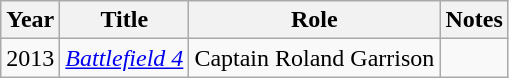<table class="wikitable sortable">
<tr>
<th>Year</th>
<th>Title</th>
<th>Role</th>
<th class="unsortable">Notes</th>
</tr>
<tr>
<td>2013</td>
<td><em><a href='#'>Battlefield 4</a></em></td>
<td>Captain Roland Garrison</td>
<td></td>
</tr>
</table>
